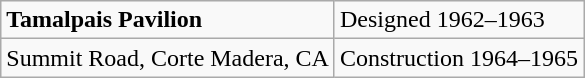<table class="wikitable" style="text-align:left">
<tr>
<td><strong>Tamalpais Pavilion</strong></td>
<td>Designed 1962–1963</td>
</tr>
<tr>
<td>Summit Road, Corte Madera, CA</td>
<td>Construction 1964–1965</td>
</tr>
</table>
